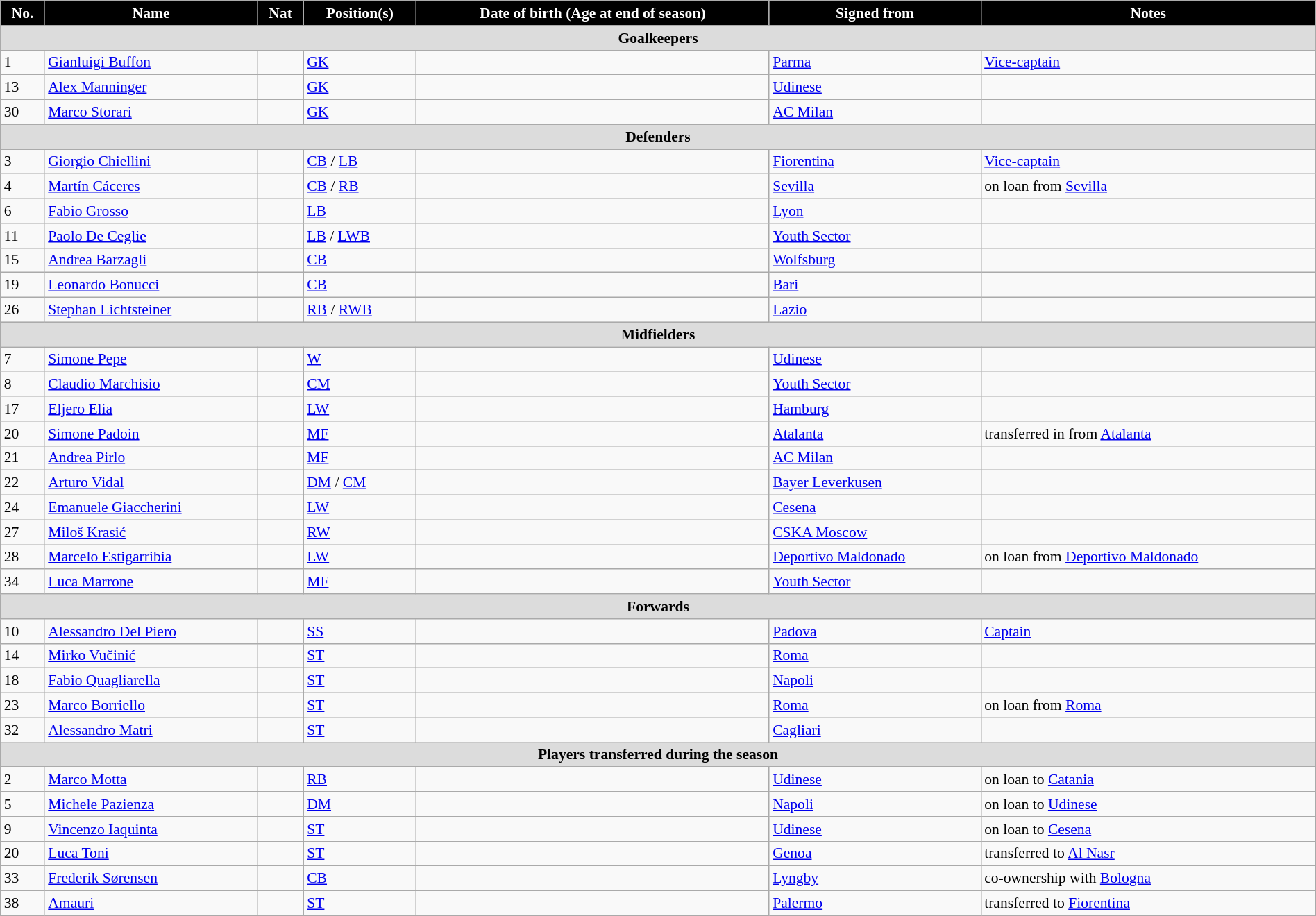<table class="wikitable" style="text-align: left; font-size:90%" width=100%>
<tr>
<th style="background: #000000; color:white" align=right>No.</th>
<th style="background: #000000; color:white" align=right>Name</th>
<th style="background: #000000; color:white" align=right>Nat</th>
<th style="background: #000000; color:white" align=right>Position(s)</th>
<th style="background: #000000; color:white" align=right>Date of birth (Age at end of season)</th>
<th style="background: #000000; color:white" align=right>Signed from</th>
<th style="background: #000000; color:white" align=right>Notes</th>
</tr>
<tr>
<th colspan=8 style="background: #DCDCDC" align=right>Goalkeepers</th>
</tr>
<tr>
<td>1</td>
<td><a href='#'>Gianluigi Buffon</a></td>
<td></td>
<td><a href='#'>GK</a></td>
<td></td>
<td> <a href='#'>Parma</a></td>
<td><a href='#'>Vice-captain</a></td>
</tr>
<tr>
<td>13</td>
<td><a href='#'>Alex Manninger</a></td>
<td></td>
<td><a href='#'>GK</a></td>
<td></td>
<td> <a href='#'>Udinese</a></td>
<td></td>
</tr>
<tr>
<td>30</td>
<td><a href='#'>Marco Storari</a></td>
<td></td>
<td><a href='#'>GK</a></td>
<td></td>
<td> <a href='#'>AC Milan</a></td>
<td></td>
</tr>
<tr>
<th colspan=8 style="background: #DCDCDC" align=right>Defenders</th>
</tr>
<tr>
<td>3</td>
<td><a href='#'>Giorgio Chiellini</a></td>
<td></td>
<td><a href='#'>CB</a> / <a href='#'>LB</a></td>
<td></td>
<td> <a href='#'>Fiorentina</a></td>
<td><a href='#'>Vice-captain</a></td>
</tr>
<tr>
<td>4</td>
<td><a href='#'>Martín Cáceres</a></td>
<td></td>
<td><a href='#'>CB</a> / <a href='#'>RB</a></td>
<td></td>
<td> <a href='#'>Sevilla</a></td>
<td> on loan from <a href='#'>Sevilla</a></td>
</tr>
<tr>
<td>6</td>
<td><a href='#'>Fabio Grosso</a></td>
<td></td>
<td><a href='#'>LB</a></td>
<td></td>
<td> <a href='#'>Lyon</a></td>
<td></td>
</tr>
<tr>
<td>11</td>
<td><a href='#'>Paolo De Ceglie</a></td>
<td></td>
<td><a href='#'>LB</a> / <a href='#'>LWB</a></td>
<td></td>
<td> <a href='#'>Youth Sector</a></td>
<td></td>
</tr>
<tr>
<td>15</td>
<td><a href='#'>Andrea Barzagli</a></td>
<td></td>
<td><a href='#'>CB</a></td>
<td></td>
<td> <a href='#'>Wolfsburg</a></td>
<td></td>
</tr>
<tr>
<td>19</td>
<td><a href='#'>Leonardo Bonucci</a></td>
<td></td>
<td><a href='#'>CB</a></td>
<td></td>
<td> <a href='#'>Bari</a></td>
<td></td>
</tr>
<tr>
<td>26</td>
<td><a href='#'>Stephan Lichtsteiner</a></td>
<td></td>
<td><a href='#'>RB</a> / <a href='#'>RWB</a></td>
<td></td>
<td> <a href='#'>Lazio</a></td>
<td></td>
</tr>
<tr>
<th colspan=8 style="background: #DCDCDC" align=right>Midfielders</th>
</tr>
<tr>
<td>7</td>
<td><a href='#'>Simone Pepe</a></td>
<td></td>
<td><a href='#'>W</a></td>
<td></td>
<td> <a href='#'>Udinese</a></td>
<td></td>
</tr>
<tr>
<td>8</td>
<td><a href='#'>Claudio Marchisio</a></td>
<td></td>
<td><a href='#'>CM</a></td>
<td></td>
<td> <a href='#'>Youth Sector</a></td>
<td></td>
</tr>
<tr>
<td>17</td>
<td><a href='#'>Eljero Elia</a></td>
<td></td>
<td><a href='#'>LW</a></td>
<td></td>
<td> <a href='#'>Hamburg</a></td>
<td></td>
</tr>
<tr>
<td>20</td>
<td><a href='#'>Simone Padoin</a></td>
<td></td>
<td><a href='#'>MF</a></td>
<td></td>
<td> <a href='#'>Atalanta</a></td>
<td> transferred in from <a href='#'>Atalanta</a></td>
</tr>
<tr>
<td>21</td>
<td><a href='#'>Andrea Pirlo</a></td>
<td></td>
<td><a href='#'>MF</a></td>
<td></td>
<td> <a href='#'>AC Milan</a></td>
<td></td>
</tr>
<tr>
<td>22</td>
<td><a href='#'>Arturo Vidal</a></td>
<td></td>
<td><a href='#'>DM</a> / <a href='#'>CM</a></td>
<td></td>
<td> <a href='#'>Bayer Leverkusen</a></td>
<td></td>
</tr>
<tr>
<td>24</td>
<td><a href='#'>Emanuele Giaccherini</a></td>
<td></td>
<td><a href='#'>LW</a></td>
<td></td>
<td> <a href='#'>Cesena</a></td>
<td></td>
</tr>
<tr>
<td>27</td>
<td><a href='#'>Miloš Krasić</a></td>
<td></td>
<td><a href='#'>RW</a></td>
<td></td>
<td> <a href='#'>CSKA Moscow</a></td>
<td></td>
</tr>
<tr>
<td>28</td>
<td><a href='#'>Marcelo Estigarribia</a></td>
<td></td>
<td><a href='#'>LW</a></td>
<td></td>
<td> <a href='#'>Deportivo Maldonado</a></td>
<td>on loan from <a href='#'>Deportivo Maldonado</a></td>
</tr>
<tr>
<td>34</td>
<td><a href='#'>Luca Marrone</a></td>
<td></td>
<td><a href='#'>MF</a></td>
<td></td>
<td> <a href='#'>Youth Sector</a></td>
<td></td>
</tr>
<tr>
<th colspan=8 style="background: #DCDCDC" align=right>Forwards</th>
</tr>
<tr>
<td>10</td>
<td><a href='#'>Alessandro Del Piero</a></td>
<td></td>
<td><a href='#'>SS</a></td>
<td></td>
<td> <a href='#'>Padova</a></td>
<td><a href='#'>Captain</a></td>
</tr>
<tr>
<td>14</td>
<td><a href='#'>Mirko Vučinić</a></td>
<td></td>
<td><a href='#'>ST</a></td>
<td></td>
<td> <a href='#'>Roma</a></td>
<td></td>
</tr>
<tr>
<td>18</td>
<td><a href='#'>Fabio Quagliarella</a></td>
<td></td>
<td><a href='#'>ST</a></td>
<td></td>
<td> <a href='#'>Napoli</a></td>
<td></td>
</tr>
<tr>
<td>23</td>
<td><a href='#'>Marco Borriello</a></td>
<td></td>
<td><a href='#'>ST</a></td>
<td></td>
<td> <a href='#'>Roma</a></td>
<td> on loan from <a href='#'>Roma</a></td>
</tr>
<tr>
<td>32</td>
<td><a href='#'>Alessandro Matri</a></td>
<td></td>
<td><a href='#'>ST</a></td>
<td></td>
<td> <a href='#'>Cagliari</a></td>
<td></td>
</tr>
<tr>
<th colspan=8  style="background:#dcdcdc;">Players transferred during the season</th>
</tr>
<tr>
<td>2</td>
<td><a href='#'>Marco Motta</a></td>
<td></td>
<td><a href='#'>RB</a></td>
<td></td>
<td> <a href='#'>Udinese</a></td>
<td> on loan to <a href='#'>Catania</a></td>
</tr>
<tr>
<td>5</td>
<td><a href='#'>Michele Pazienza</a></td>
<td></td>
<td><a href='#'>DM</a></td>
<td></td>
<td> <a href='#'>Napoli</a></td>
<td> on loan to <a href='#'>Udinese</a></td>
</tr>
<tr>
<td>9</td>
<td><a href='#'>Vincenzo Iaquinta</a></td>
<td></td>
<td><a href='#'>ST</a></td>
<td></td>
<td> <a href='#'>Udinese</a></td>
<td> on loan to <a href='#'>Cesena</a></td>
</tr>
<tr>
<td>20</td>
<td><a href='#'>Luca Toni</a></td>
<td></td>
<td><a href='#'>ST</a></td>
<td></td>
<td> <a href='#'>Genoa</a></td>
<td> transferred to <a href='#'>Al Nasr</a></td>
</tr>
<tr>
<td>33</td>
<td><a href='#'>Frederik Sørensen</a></td>
<td></td>
<td><a href='#'>CB</a></td>
<td></td>
<td> <a href='#'>Lyngby</a></td>
<td> co-ownership with <a href='#'>Bologna</a></td>
</tr>
<tr>
<td>38</td>
<td><a href='#'>Amauri</a></td>
<td></td>
<td><a href='#'>ST</a></td>
<td></td>
<td> <a href='#'>Palermo</a></td>
<td> transferred to <a href='#'>Fiorentina</a></td>
</tr>
</table>
